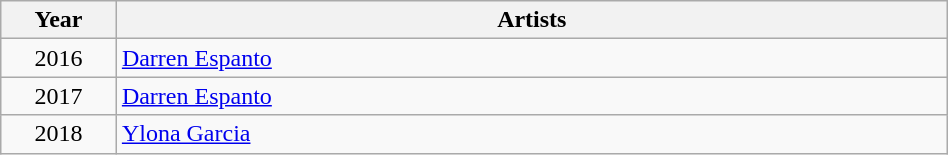<table class="wikitable sortable"  style="width:50%;">
<tr>
<th width=5%  scope="col">Year</th>
<th ! width=40%  scope="col">Artists</th>
</tr>
<tr>
<td align="center">2016</td>
<td><a href='#'>Darren Espanto</a></td>
</tr>
<tr>
<td align="center">2017</td>
<td><a href='#'>Darren Espanto</a></td>
</tr>
<tr>
<td align="center">2018</td>
<td><a href='#'>Ylona Garcia</a></td>
</tr>
</table>
